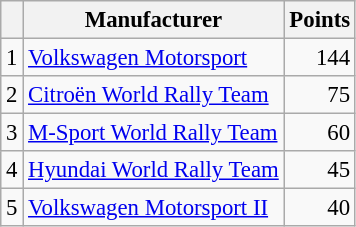<table class="wikitable" style="font-size: 95%;">
<tr>
<th></th>
<th>Manufacturer</th>
<th>Points</th>
</tr>
<tr>
<td>1</td>
<td> <a href='#'>Volkswagen Motorsport</a></td>
<td align="right">144</td>
</tr>
<tr>
<td>2</td>
<td> <a href='#'>Citroën World Rally Team</a></td>
<td align="right">75</td>
</tr>
<tr>
<td>3</td>
<td> <a href='#'>M-Sport World Rally Team</a></td>
<td align="right">60</td>
</tr>
<tr>
<td>4</td>
<td> <a href='#'>Hyundai World Rally Team</a></td>
<td align="right">45</td>
</tr>
<tr>
<td>5</td>
<td> <a href='#'>Volkswagen Motorsport II</a></td>
<td align="right">40</td>
</tr>
</table>
